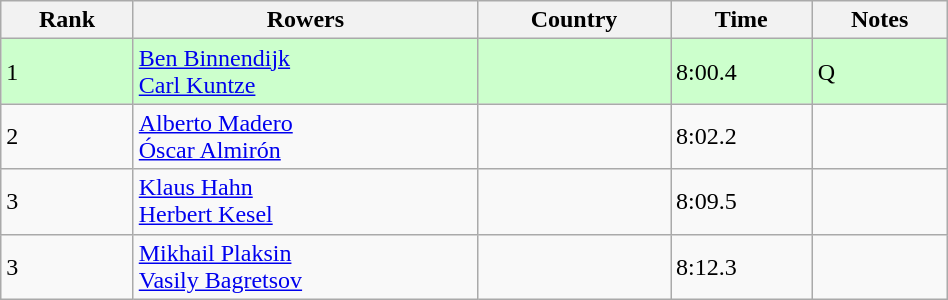<table class="wikitable" width=50%>
<tr>
<th>Rank</th>
<th>Rowers</th>
<th>Country</th>
<th>Time</th>
<th>Notes</th>
</tr>
<tr bgcolor=ccffcc>
<td>1</td>
<td><a href='#'>Ben Binnendijk</a><br><a href='#'>Carl Kuntze</a></td>
<td></td>
<td>8:00.4</td>
<td>Q</td>
</tr>
<tr>
<td>2</td>
<td><a href='#'>Alberto Madero</a><br><a href='#'>Óscar Almirón</a></td>
<td></td>
<td>8:02.2</td>
<td></td>
</tr>
<tr>
<td>3</td>
<td><a href='#'>Klaus Hahn</a><br><a href='#'>Herbert Kesel</a></td>
<td></td>
<td>8:09.5</td>
<td></td>
</tr>
<tr>
<td>3</td>
<td><a href='#'>Mikhail Plaksin</a><br><a href='#'>Vasily Bagretsov</a></td>
<td></td>
<td>8:12.3</td>
<td></td>
</tr>
</table>
